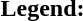<table class="toccolours" style="font-size:100%; white-space:nowrap;">
<tr>
<td><strong>Legend:</strong></td>
<td>      </td>
</tr>
<tr>
<td></td>
</tr>
<tr>
<td></td>
</tr>
</table>
